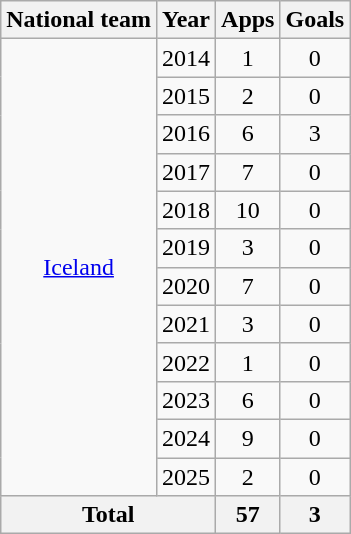<table class="wikitable" style="text-align:center">
<tr>
<th>National team</th>
<th>Year</th>
<th>Apps</th>
<th>Goals</th>
</tr>
<tr>
<td rowspan="12"><a href='#'>Iceland</a></td>
<td>2014</td>
<td>1</td>
<td>0</td>
</tr>
<tr>
<td>2015</td>
<td>2</td>
<td>0</td>
</tr>
<tr>
<td>2016</td>
<td>6</td>
<td>3</td>
</tr>
<tr>
<td>2017</td>
<td>7</td>
<td>0</td>
</tr>
<tr>
<td>2018</td>
<td>10</td>
<td>0</td>
</tr>
<tr>
<td>2019</td>
<td>3</td>
<td>0</td>
</tr>
<tr>
<td>2020</td>
<td>7</td>
<td>0</td>
</tr>
<tr>
<td>2021</td>
<td>3</td>
<td>0</td>
</tr>
<tr>
<td>2022</td>
<td>1</td>
<td>0</td>
</tr>
<tr>
<td>2023</td>
<td>6</td>
<td>0</td>
</tr>
<tr>
<td>2024</td>
<td>9</td>
<td>0</td>
</tr>
<tr>
<td>2025</td>
<td>2</td>
<td>0</td>
</tr>
<tr>
<th colspan="2">Total</th>
<th>57</th>
<th>3</th>
</tr>
</table>
